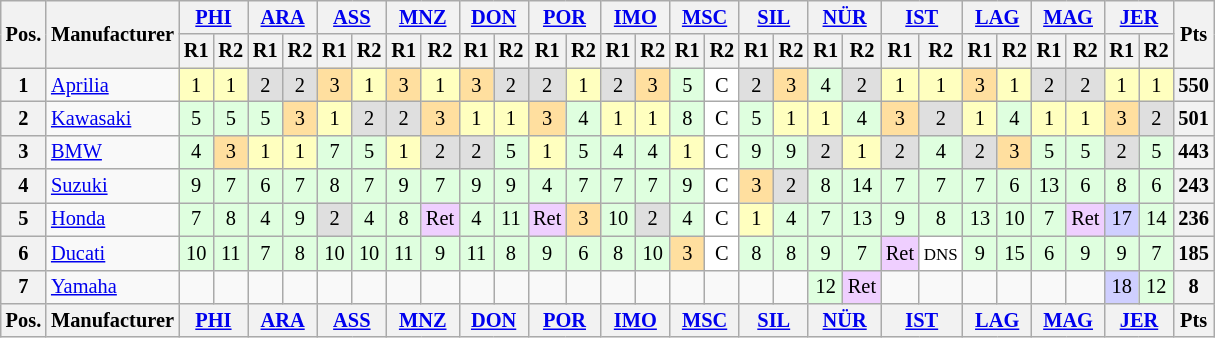<table class="wikitable" style="font-size: 85%; text-align: center">
<tr valign="top">
<th valign="middle" rowspan=2>Pos.</th>
<th valign="middle" rowspan=2>Manufacturer</th>
<th colspan=2><a href='#'>PHI</a><br></th>
<th colspan=2><a href='#'>ARA</a><br></th>
<th colspan=2><a href='#'>ASS</a><br></th>
<th colspan=2><a href='#'>MNZ</a><br></th>
<th colspan=2><a href='#'>DON</a><br></th>
<th colspan=2><a href='#'>POR</a><br></th>
<th colspan=2><a href='#'>IMO</a><br></th>
<th colspan=2><a href='#'>MSC</a><br></th>
<th colspan=2><a href='#'>SIL</a><br></th>
<th colspan=2><a href='#'>NÜR</a><br></th>
<th colspan=2><a href='#'>IST</a><br></th>
<th colspan=2><a href='#'>LAG</a><br></th>
<th colspan=2><a href='#'>MAG</a><br></th>
<th colspan=2><a href='#'>JER</a><br></th>
<th valign="middle" rowspan=2>Pts</th>
</tr>
<tr>
<th>R1</th>
<th>R2</th>
<th>R1</th>
<th>R2</th>
<th>R1</th>
<th>R2</th>
<th>R1</th>
<th>R2</th>
<th>R1</th>
<th>R2</th>
<th>R1</th>
<th>R2</th>
<th>R1</th>
<th>R2</th>
<th>R1</th>
<th>R2</th>
<th>R1</th>
<th>R2</th>
<th>R1</th>
<th>R2</th>
<th>R1</th>
<th>R2</th>
<th>R1</th>
<th>R2</th>
<th>R1</th>
<th>R2</th>
<th>R1</th>
<th>R2</th>
</tr>
<tr>
<th>1</th>
<td align="left"> <a href='#'>Aprilia</a></td>
<td style="background:#ffffbf;">1</td>
<td style="background:#ffffbf;">1</td>
<td style="background:#dfdfdf;">2</td>
<td style="background:#dfdfdf;">2</td>
<td style="background:#ffdf9f;">3</td>
<td style="background:#ffffbf;">1</td>
<td style="background:#ffdf9f;">3</td>
<td style="background:#ffffbf;">1</td>
<td style="background:#ffdf9f;">3</td>
<td style="background:#dfdfdf;">2</td>
<td style="background:#dfdfdf;">2</td>
<td style="background:#ffffbf;">1</td>
<td style="background:#dfdfdf;">2</td>
<td style="background:#ffdf9f;">3</td>
<td style="background:#dfffdf;">5</td>
<td style="background:#ffffff;">C</td>
<td style="background:#dfdfdf;">2</td>
<td style="background:#ffdf9f;">3</td>
<td style="background:#dfffdf;">4</td>
<td style="background:#dfdfdf;">2</td>
<td style="background:#ffffbf;">1</td>
<td style="background:#ffffbf;">1</td>
<td style="background:#ffdf9f;">3</td>
<td style="background:#ffffbf;">1</td>
<td style="background:#dfdfdf;">2</td>
<td style="background:#dfdfdf;">2</td>
<td style="background:#ffffbf;">1</td>
<td style="background:#ffffbf;">1</td>
<th>550</th>
</tr>
<tr>
<th>2</th>
<td align="left"> <a href='#'>Kawasaki</a></td>
<td style="background:#dfffdf;">5</td>
<td style="background:#dfffdf;">5</td>
<td style="background:#dfffdf;">5</td>
<td style="background:#ffdf9f;">3</td>
<td style="background:#ffffbf;">1</td>
<td style="background:#dfdfdf;">2</td>
<td style="background:#dfdfdf;">2</td>
<td style="background:#ffdf9f;">3</td>
<td style="background:#ffffbf;">1</td>
<td style="background:#ffffbf;">1</td>
<td style="background:#ffdf9f;">3</td>
<td style="background:#dfffdf;">4</td>
<td style="background:#ffffbf;">1</td>
<td style="background:#ffffbf;">1</td>
<td style="background:#dfffdf;">8</td>
<td style="background:#ffffff;">C</td>
<td style="background:#dfffdf;">5</td>
<td style="background:#ffffbf;">1</td>
<td style="background:#ffffbf;">1</td>
<td style="background:#dfffdf;">4</td>
<td style="background:#ffdf9f;">3</td>
<td style="background:#dfdfdf;">2</td>
<td style="background:#ffffbf;">1</td>
<td style="background:#dfffdf;">4</td>
<td style="background:#ffffbf;">1</td>
<td style="background:#ffffbf;">1</td>
<td style="background:#ffdf9f;">3</td>
<td style="background:#dfdfdf;">2</td>
<th>501</th>
</tr>
<tr>
<th>3</th>
<td align="left"> <a href='#'>BMW</a></td>
<td style="background:#dfffdf;">4</td>
<td style="background:#ffdf9f;">3</td>
<td style="background:#ffffbf;">1</td>
<td style="background:#ffffbf;">1</td>
<td style="background:#dfffdf;">7</td>
<td style="background:#dfffdf;">5</td>
<td style="background:#ffffbf;">1</td>
<td style="background:#dfdfdf;">2</td>
<td style="background:#dfdfdf;">2</td>
<td style="background:#dfffdf;">5</td>
<td style="background:#ffffbf;">1</td>
<td style="background:#dfffdf;">5</td>
<td style="background:#dfffdf;">4</td>
<td style="background:#dfffdf;">4</td>
<td style="background:#ffffbf;">1</td>
<td style="background:#ffffff;">C</td>
<td style="background:#dfffdf;">9</td>
<td style="background:#dfffdf;">9</td>
<td style="background:#dfdfdf;">2</td>
<td style="background:#ffffbf;">1</td>
<td style="background:#dfdfdf;">2</td>
<td style="background:#dfffdf;">4</td>
<td style="background:#dfdfdf;">2</td>
<td style="background:#ffdf9f;">3</td>
<td style="background:#dfffdf;">5</td>
<td style="background:#dfffdf;">5</td>
<td style="background:#dfdfdf;">2</td>
<td style="background:#dfffdf;">5</td>
<th>443</th>
</tr>
<tr>
<th>4</th>
<td align="left"> <a href='#'>Suzuki</a></td>
<td style="background:#dfffdf;">9</td>
<td style="background:#dfffdf;">7</td>
<td style="background:#dfffdf;">6</td>
<td style="background:#dfffdf;">7</td>
<td style="background:#dfffdf;">8</td>
<td style="background:#dfffdf;">7</td>
<td style="background:#dfffdf;">9</td>
<td style="background:#dfffdf;">7</td>
<td style="background:#dfffdf;">9</td>
<td style="background:#dfffdf;">9</td>
<td style="background:#dfffdf;">4</td>
<td style="background:#dfffdf;">7</td>
<td style="background:#dfffdf;">7</td>
<td style="background:#dfffdf;">7</td>
<td style="background:#dfffdf;">9</td>
<td style="background:#ffffff;">C</td>
<td style="background:#ffdf9f;">3</td>
<td style="background:#dfdfdf;">2</td>
<td style="background:#dfffdf;">8</td>
<td style="background:#dfffdf;">14</td>
<td style="background:#dfffdf;">7</td>
<td style="background:#dfffdf;">7</td>
<td style="background:#dfffdf;">7</td>
<td style="background:#dfffdf;">6</td>
<td style="background:#dfffdf;">13</td>
<td style="background:#dfffdf;">6</td>
<td style="background:#dfffdf;">8</td>
<td style="background:#dfffdf;">6</td>
<th>243</th>
</tr>
<tr>
<th>5</th>
<td align="left"> <a href='#'>Honda</a></td>
<td style="background:#dfffdf;">7</td>
<td style="background:#dfffdf;">8</td>
<td style="background:#dfffdf;">4</td>
<td style="background:#dfffdf;">9</td>
<td style="background:#dfdfdf;">2</td>
<td style="background:#dfffdf;">4</td>
<td style="background:#dfffdf;">8</td>
<td style="background:#efcfff;">Ret</td>
<td style="background:#dfffdf;">4</td>
<td style="background:#dfffdf;">11</td>
<td style="background:#efcfff;">Ret</td>
<td style="background:#ffdf9f;">3</td>
<td style="background:#dfffdf;">10</td>
<td style="background:#dfdfdf;">2</td>
<td style="background:#dfffdf;">4</td>
<td style="background:#ffffff;">C</td>
<td style="background:#ffffbf;">1</td>
<td style="background:#dfffdf;">4</td>
<td style="background:#dfffdf;">7</td>
<td style="background:#dfffdf;">13</td>
<td style="background:#dfffdf;">9</td>
<td style="background:#dfffdf;">8</td>
<td style="background:#dfffdf;">13</td>
<td style="background:#dfffdf;">10</td>
<td style="background:#dfffdf;">7</td>
<td style="background:#efcfff;">Ret</td>
<td style="background:#cfcfff;">17</td>
<td style="background:#dfffdf;">14</td>
<th>236</th>
</tr>
<tr>
<th>6</th>
<td align="left"> <a href='#'>Ducati</a></td>
<td style="background:#dfffdf;">10</td>
<td style="background:#dfffdf;">11</td>
<td style="background:#dfffdf;">7</td>
<td style="background:#dfffdf;">8</td>
<td style="background:#dfffdf;">10</td>
<td style="background:#dfffdf;">10</td>
<td style="background:#dfffdf;">11</td>
<td style="background:#dfffdf;">9</td>
<td style="background:#dfffdf;">11</td>
<td style="background:#dfffdf;">8</td>
<td style="background:#dfffdf;">9</td>
<td style="background:#dfffdf;">6</td>
<td style="background:#dfffdf;">8</td>
<td style="background:#dfffdf;">10</td>
<td style="background:#ffdf9f;">3</td>
<td style="background:#ffffff;">C</td>
<td style="background:#dfffdf;">8</td>
<td style="background:#dfffdf;">8</td>
<td style="background:#dfffdf;">9</td>
<td style="background:#dfffdf;">7</td>
<td style="background:#efcfff;">Ret</td>
<td style="background:#ffffff;"><small>DNS</small></td>
<td style="background:#dfffdf;">9</td>
<td style="background:#dfffdf;">15</td>
<td style="background:#dfffdf;">6</td>
<td style="background:#dfffdf;">9</td>
<td style="background:#dfffdf;">9</td>
<td style="background:#dfffdf;">7</td>
<th>185</th>
</tr>
<tr>
<th>7</th>
<td align="left"> <a href='#'>Yamaha</a></td>
<td></td>
<td></td>
<td></td>
<td></td>
<td></td>
<td></td>
<td></td>
<td></td>
<td></td>
<td></td>
<td></td>
<td></td>
<td></td>
<td></td>
<td></td>
<td></td>
<td></td>
<td></td>
<td style="background:#dfffdf;">12</td>
<td style="background:#efcfff;">Ret</td>
<td></td>
<td></td>
<td></td>
<td></td>
<td></td>
<td></td>
<td style="background:#cfcfff;">18</td>
<td style="background:#dfffdf;">12</td>
<th>8</th>
</tr>
<tr valign="top">
<th valign="middle">Pos.</th>
<th valign="middle">Manufacturer</th>
<th colspan=2><a href='#'>PHI</a><br></th>
<th colspan=2><a href='#'>ARA</a><br></th>
<th colspan=2><a href='#'>ASS</a><br></th>
<th colspan=2><a href='#'>MNZ</a><br></th>
<th colspan=2><a href='#'>DON</a><br></th>
<th colspan=2><a href='#'>POR</a><br></th>
<th colspan=2><a href='#'>IMO</a><br></th>
<th colspan=2><a href='#'>MSC</a><br></th>
<th colspan=2><a href='#'>SIL</a><br></th>
<th colspan=2><a href='#'>NÜR</a><br></th>
<th colspan=2><a href='#'>IST</a><br></th>
<th colspan=2><a href='#'>LAG</a><br></th>
<th colspan=2><a href='#'>MAG</a><br></th>
<th colspan=2><a href='#'>JER</a><br></th>
<th valign="middle">Pts</th>
</tr>
</table>
